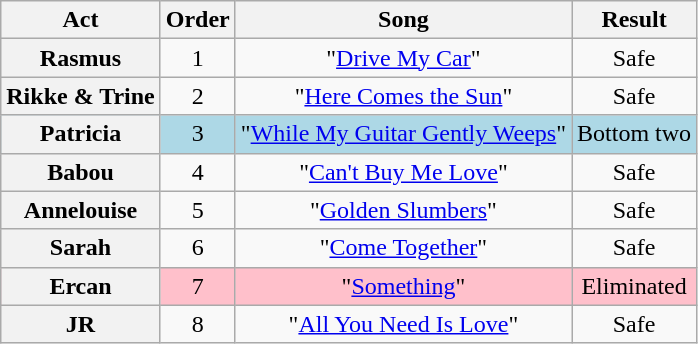<table class="wikitable plainrowheaders" style="text-align:center;">
<tr>
<th scope="col">Act</th>
<th scope="col">Order</th>
<th scope="col">Song</th>
<th scope="col">Result</th>
</tr>
<tr>
<th scope="row">Rasmus</th>
<td>1</td>
<td>"<a href='#'>Drive My Car</a>"</td>
<td>Safe</td>
</tr>
<tr>
<th scope="row">Rikke & Trine</th>
<td>2</td>
<td>"<a href='#'>Here Comes the Sun</a>"</td>
<td>Safe</td>
</tr>
<tr style="background:lightblue;">
<th scope="row">Patricia</th>
<td>3</td>
<td>"<a href='#'>While My Guitar Gently Weeps</a>"</td>
<td>Bottom two</td>
</tr>
<tr>
<th scope="row">Babou</th>
<td>4</td>
<td>"<a href='#'>Can't Buy Me Love</a>"</td>
<td>Safe</td>
</tr>
<tr>
<th scope="row">Annelouise</th>
<td>5</td>
<td>"<a href='#'>Golden Slumbers</a>"</td>
<td>Safe</td>
</tr>
<tr>
<th scope="row">Sarah</th>
<td>6</td>
<td>"<a href='#'>Come Together</a>"</td>
<td>Safe</td>
</tr>
<tr style="background:pink;">
<th scope="row">Ercan</th>
<td>7</td>
<td>"<a href='#'>Something</a>"</td>
<td>Eliminated</td>
</tr>
<tr>
<th scope="row">JR</th>
<td>8</td>
<td>"<a href='#'>All You Need Is Love</a>"</td>
<td>Safe</td>
</tr>
</table>
